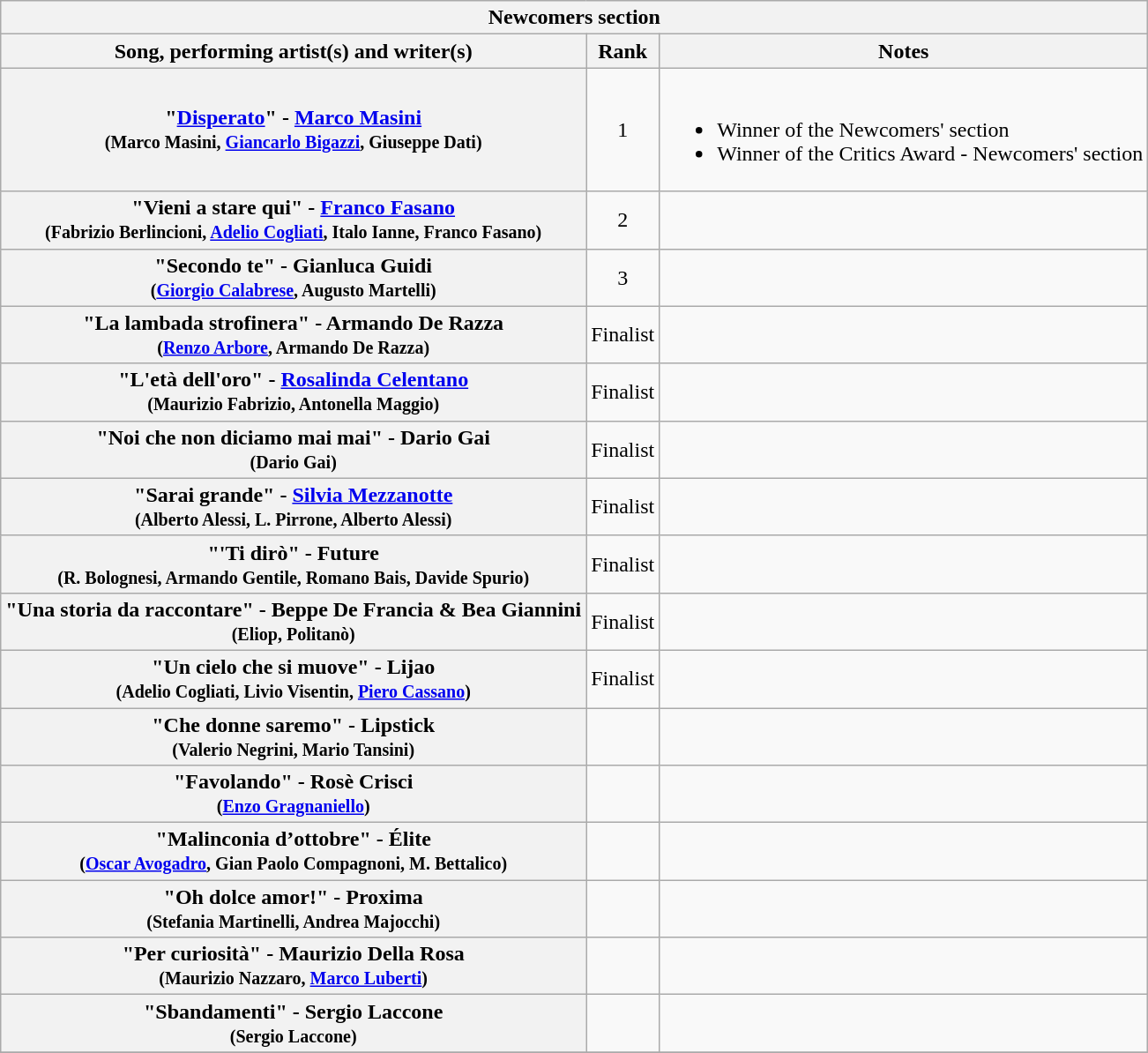<table class="plainrowheaders wikitable">
<tr>
<th colspan="3">Newcomers section </th>
</tr>
<tr>
<th>Song, performing artist(s) and writer(s)</th>
<th>Rank</th>
<th>Notes</th>
</tr>
<tr>
<th scope="row">"<a href='#'>Disperato</a>" - <a href='#'>Marco Masini</a>   <br><small>  (Marco Masini, <a href='#'>Giancarlo Bigazzi</a>, Giuseppe Dati)</small></th>
<td style="text-align:center;">1</td>
<td><br><ul><li>Winner of the Newcomers' section</li><li>Winner of the Critics Award - Newcomers' section</li></ul></td>
</tr>
<tr>
<th scope="row">"Vieni a stare qui" - <a href='#'>Franco Fasano</a> <br><small>  (Fabrizio Berlincioni, <a href='#'>Adelio Cogliati</a>, Italo Ianne, Franco Fasano)</small></th>
<td style="text-align:center;">2</td>
<td></td>
</tr>
<tr>
<th scope="row">"Secondo te" -  Gianluca Guidi <br><small>  (<a href='#'>Giorgio Calabrese</a>, Augusto Martelli)  </small></th>
<td style="text-align:center;">3</td>
<td></td>
</tr>
<tr>
<th scope="row">"La lambada strofinera" -  Armando De Razza <br><small>  (<a href='#'>Renzo Arbore</a>, Armando De Razza)</small></th>
<td style="text-align:center;">Finalist</td>
<td></td>
</tr>
<tr>
<th scope="row">"L'età dell'oro" -  <a href='#'>Rosalinda Celentano</a>  <br><small>  (Maurizio Fabrizio, Antonella Maggio)</small></th>
<td style="text-align:center;">Finalist</td>
<td></td>
</tr>
<tr>
<th scope="row">"Noi che non diciamo mai mai" -  Dario Gai <br><small> (Dario Gai)</small></th>
<td style="text-align:center;">Finalist</td>
<td></td>
</tr>
<tr>
<th scope="row">"Sarai grande" -  <a href='#'>Silvia Mezzanotte</a> <br><small>  (Alberto Alessi, L. Pirrone, Alberto Alessi)</small></th>
<td style="text-align:center;">Finalist</td>
<td></td>
</tr>
<tr>
<th scope="row">"'Ti dirò" -  Future <br><small>   (R. Bolognesi, Armando Gentile, Romano Bais, Davide Spurio)</small></th>
<td style="text-align:center;">Finalist</td>
<td></td>
</tr>
<tr>
<th scope="row">"Una storia da raccontare" - Beppe De Francia & Bea Giannini <br><small>  (Eliop, Politanò)</small></th>
<td style="text-align:center;">Finalist</td>
<td></td>
</tr>
<tr>
<th scope="row">"Un cielo che si muove" -  Lijao <br><small>  (Adelio Cogliati, Livio Visentin, <a href='#'>Piero Cassano</a>)</small></th>
<td style="text-align:center;">Finalist</td>
<td></td>
</tr>
<tr>
<th scope="row">"Che donne saremo" - Lipstick <br><small>  (Valerio Negrini, Mario Tansini)</small></th>
<td></td>
<td></td>
</tr>
<tr>
<th scope="row">"Favolando" -  Rosè Crisci <br><small>  (<a href='#'>Enzo Gragnaniello</a>)</small></th>
<td></td>
<td></td>
</tr>
<tr>
<th scope="row">"Malinconia d’ottobre" - Élite <br><small>  (<a href='#'>Oscar Avogadro</a>, Gian Paolo Compagnoni, M. Bettalico)</small></th>
<td></td>
<td></td>
</tr>
<tr>
<th scope="row">"Oh dolce amor!" - Proxima <br><small>  (Stefania Martinelli, Andrea Majocchi)</small></th>
<td></td>
<td></td>
</tr>
<tr>
<th scope="row">"Per curiosità" - Maurizio Della Rosa   <br><small>  (Maurizio Nazzaro, <a href='#'>Marco Luberti</a>)</small></th>
<td></td>
<td></td>
</tr>
<tr>
<th scope="row">"Sbandamenti" -  Sergio Laccone  <br><small>  (Sergio Laccone)</small></th>
<td></td>
<td></td>
</tr>
<tr>
</tr>
</table>
